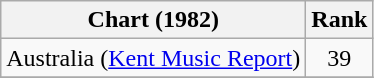<table class="wikitable">
<tr>
<th>Chart (1982)</th>
<th style="text-align:center;">Rank</th>
</tr>
<tr>
<td>Australia (<a href='#'>Kent Music Report</a>)</td>
<td style="text-align:center;">39</td>
</tr>
<tr>
</tr>
</table>
